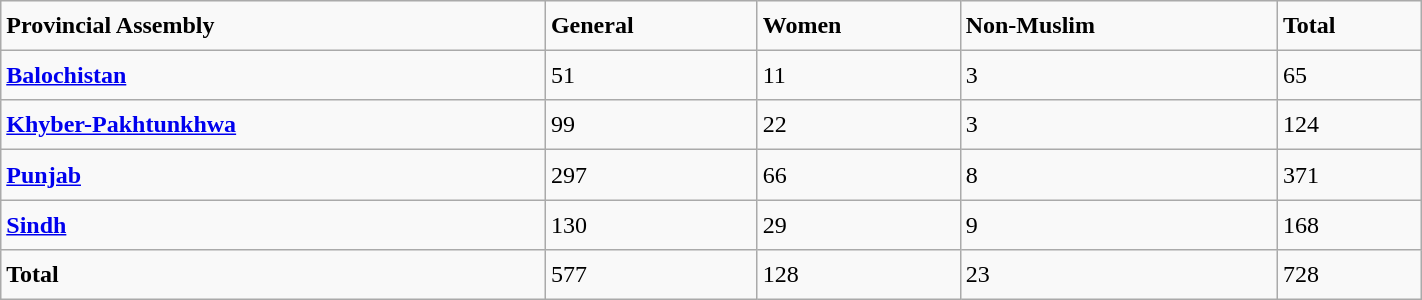<table style="width:75%; height:200px" border="1" class=wikitable>
<tr>
<td><strong>Provincial Assembly</strong></td>
<td><strong>General</strong></td>
<td><strong>Women</strong></td>
<td><strong>Non-Muslim</strong></td>
<td><strong>Total</strong></td>
</tr>
<tr>
<td><strong><a href='#'>Balochistan</a></strong></td>
<td>51</td>
<td>11</td>
<td>3</td>
<td>65</td>
</tr>
<tr>
<td><strong><a href='#'>Khyber-Pakhtunkhwa</a></strong></td>
<td>99</td>
<td>22</td>
<td>3</td>
<td>124</td>
</tr>
<tr>
<td><strong><a href='#'>Punjab</a></strong></td>
<td>297</td>
<td>66</td>
<td>8</td>
<td>371</td>
</tr>
<tr>
<td><strong><a href='#'>Sindh</a></strong></td>
<td>130</td>
<td>29</td>
<td>9</td>
<td>168</td>
</tr>
<tr>
<td><strong>Total</strong></td>
<td>577</td>
<td>128</td>
<td>23</td>
<td>728</td>
</tr>
</table>
